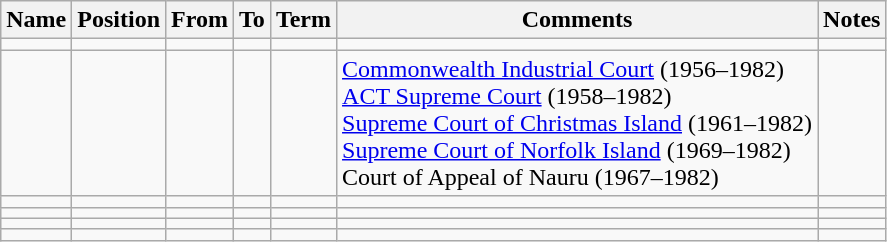<table class="wikitable sortable" border="1" ||>
<tr>
<th>Name</th>
<th>Position</th>
<th>From</th>
<th>To</th>
<th>Term</th>
<th>Comments</th>
<th class="unsortable">Notes</th>
</tr>
<tr>
<td></td>
<td></td>
<td align=center></td>
<td align=center></td>
<td align=center></td>
<td></td>
<td></td>
</tr>
<tr>
<td></td>
<td></td>
<td align=center></td>
<td align=center></td>
<td align=center></td>
<td><a href='#'>Commonwealth Industrial Court</a> (1956–1982)<br><a href='#'>ACT Supreme Court</a> (1958–1982)<br><a href='#'>Supreme Court of Christmas Island</a> (1961–1982)<br><a href='#'>Supreme Court of Norfolk Island</a> (1969–1982)<br>Court of Appeal of Nauru (1967–1982)</td>
<td></td>
</tr>
<tr>
<td></td>
<td></td>
<td align=center></td>
<td align=center></td>
<td align=center></td>
<td></td>
<td></td>
</tr>
<tr>
<td></td>
<td></td>
<td align=center></td>
<td align=center></td>
<td align=center></td>
<td></td>
<td></td>
</tr>
<tr>
<td></td>
<td></td>
<td align=center></td>
<td align=center></td>
<td align=center></td>
<td></td>
<td></td>
</tr>
<tr>
<td></td>
<td></td>
<td align=center></td>
<td align=center></td>
<td align=center></td>
<td></td>
<td></td>
</tr>
</table>
